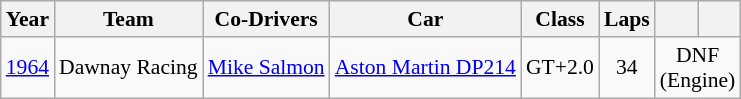<table class="wikitable" style="text-align:center; font-size:90%">
<tr>
<th>Year</th>
<th>Team</th>
<th>Co-Drivers</th>
<th>Car</th>
<th>Class</th>
<th>Laps</th>
<th></th>
<th></th>
</tr>
<tr>
<td><a href='#'>1964</a></td>
<td align=left> Dawnay Racing</td>
<td align=left> <a href='#'>Mike Salmon</a></td>
<td align=left><a href='#'>Aston Martin DP214</a></td>
<td>GT+2.0</td>
<td>34</td>
<td colspan=2>DNF<br>(Engine)</td>
</tr>
</table>
